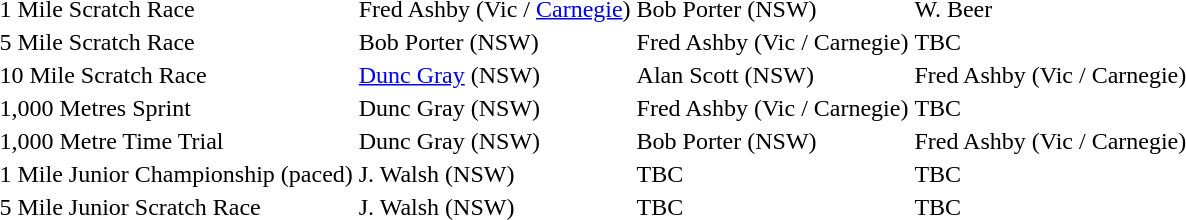<table>
<tr>
<td>1 Mile Scratch Race</td>
<td>Fred Ashby (Vic / <a href='#'>Carnegie</a>)</td>
<td>Bob Porter (NSW)</td>
<td>W. Beer</td>
</tr>
<tr>
<td>5 Mile Scratch Race </td>
<td>Bob Porter (NSW)</td>
<td>Fred Ashby (Vic / Carnegie)</td>
<td>TBC</td>
</tr>
<tr>
<td>10 Mile Scratch Race </td>
<td><a href='#'>Dunc Gray</a> (NSW)</td>
<td>Alan Scott (NSW)</td>
<td>Fred Ashby (Vic / Carnegie)</td>
</tr>
<tr>
<td>1,000 Metres Sprint </td>
<td>Dunc Gray (NSW)</td>
<td>Fred Ashby (Vic / Carnegie)</td>
<td>TBC</td>
</tr>
<tr>
<td>1,000 Metre Time Trial</td>
<td>Dunc Gray (NSW)</td>
<td>Bob Porter (NSW)</td>
<td>Fred Ashby (Vic / Carnegie)</td>
</tr>
<tr>
<td>1 Mile Junior Championship (paced) </td>
<td>J. Walsh (NSW)</td>
<td>TBC</td>
<td>TBC</td>
</tr>
<tr>
<td>5 Mile Junior Scratch Race </td>
<td>J. Walsh (NSW)</td>
<td>TBC</td>
<td>TBC</td>
</tr>
</table>
